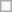<table class="wikitable">
<tr>
<td></td>
</tr>
</table>
